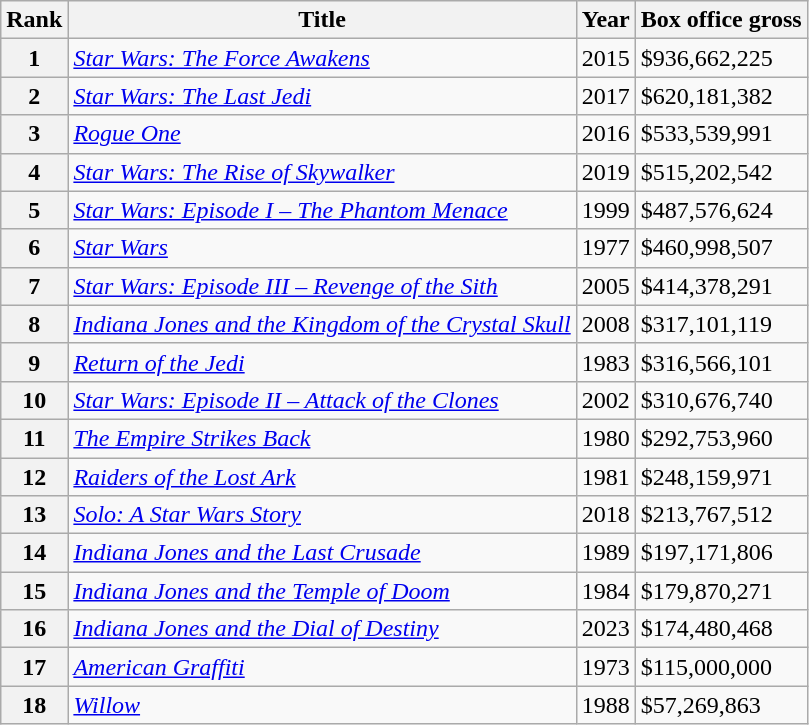<table class="wikitable sortable" style="display:inline-table;">
<tr>
<th scope="col">Rank</th>
<th scope="col">Title</th>
<th scope="col">Year</th>
<th scope="col">Box office gross</th>
</tr>
<tr>
<th>1</th>
<td><em><a href='#'>Star Wars: The Force Awakens</a></em></td>
<td>2015</td>
<td>$936,662,225</td>
</tr>
<tr>
<th>2</th>
<td><em><a href='#'>Star Wars: The Last Jedi</a></em></td>
<td>2017</td>
<td>$620,181,382</td>
</tr>
<tr>
<th>3</th>
<td><em><a href='#'>Rogue One</a></em></td>
<td>2016</td>
<td>$533,539,991</td>
</tr>
<tr>
<th>4</th>
<td><em><a href='#'>Star Wars: The Rise of Skywalker</a></em></td>
<td>2019</td>
<td>$515,202,542</td>
</tr>
<tr>
<th>5</th>
<td><em><a href='#'>Star Wars: Episode I – The Phantom Menace</a></em></td>
<td>1999</td>
<td>$487,576,624</td>
</tr>
<tr>
<th>6</th>
<td><em><a href='#'>Star Wars</a></em></td>
<td>1977</td>
<td>$460,998,507</td>
</tr>
<tr>
<th>7</th>
<td><em><a href='#'>Star Wars: Episode III – Revenge of the Sith</a></em></td>
<td>2005</td>
<td>$414,378,291</td>
</tr>
<tr>
<th>8</th>
<td><em><a href='#'>Indiana Jones and the Kingdom of the Crystal Skull</a></em></td>
<td>2008</td>
<td>$317,101,119</td>
</tr>
<tr>
<th>9</th>
<td><em><a href='#'>Return of the Jedi</a></em></td>
<td>1983</td>
<td>$316,566,101</td>
</tr>
<tr>
<th>10</th>
<td><em><a href='#'>Star Wars: Episode II – Attack of the Clones</a></em></td>
<td>2002</td>
<td>$310,676,740</td>
</tr>
<tr>
<th>11</th>
<td><em><a href='#'>The Empire Strikes Back</a></em></td>
<td>1980</td>
<td>$292,753,960</td>
</tr>
<tr>
<th>12</th>
<td><em><a href='#'>Raiders of the Lost Ark</a></em></td>
<td>1981</td>
<td>$248,159,971</td>
</tr>
<tr>
<th>13</th>
<td><em><a href='#'>Solo: A Star Wars Story</a></em></td>
<td>2018</td>
<td>$213,767,512</td>
</tr>
<tr>
<th>14</th>
<td><em><a href='#'>Indiana Jones and the Last Crusade</a></em></td>
<td>1989</td>
<td>$197,171,806</td>
</tr>
<tr>
<th>15</th>
<td><em><a href='#'>Indiana Jones and the Temple of Doom</a></em></td>
<td>1984</td>
<td>$179,870,271</td>
</tr>
<tr>
<th>16</th>
<td><em><a href='#'>Indiana Jones and the Dial of Destiny</a></em></td>
<td>2023</td>
<td>$174,480,468</td>
</tr>
<tr>
<th>17</th>
<td><em><a href='#'>American Graffiti</a></em></td>
<td>1973</td>
<td>$115,000,000</td>
</tr>
<tr>
<th>18</th>
<td><em><a href='#'>Willow</a></em></td>
<td>1988</td>
<td>$57,269,863</td>
</tr>
</table>
